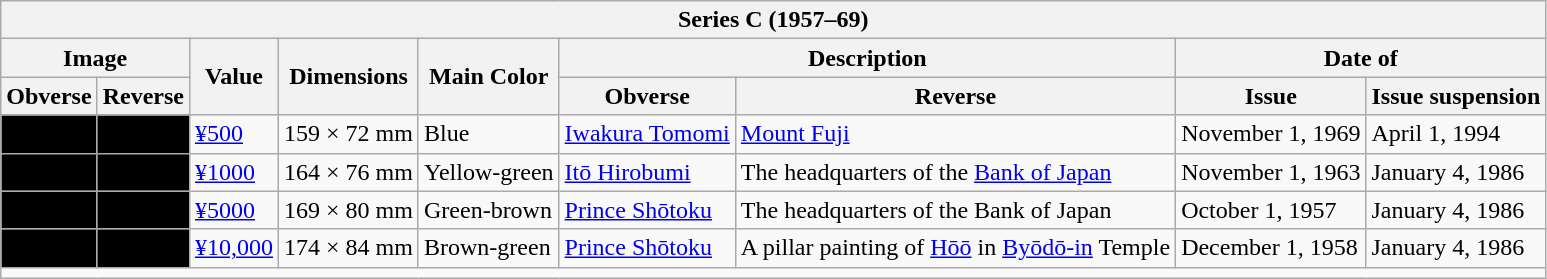<table class="wikitable">
<tr>
<th colspan="9">Series C (1957–69)</th>
</tr>
<tr>
<th colspan="2">Image</th>
<th rowspan="2">Value</th>
<th rowspan="2">Dimensions</th>
<th rowspan="2">Main Color</th>
<th colspan="2">Description</th>
<th colspan="2">Date of</th>
</tr>
<tr>
<th>Obverse</th>
<th>Reverse</th>
<th>Obverse</th>
<th>Reverse</th>
<th>Issue</th>
<th>Issue suspension</th>
</tr>
<tr>
<td style="text-align:center; background:#000;"></td>
<td style="text-align:center; background:#000;"></td>
<td><a href='#'>¥500</a></td>
<td>159 × 72 mm</td>
<td>Blue</td>
<td><a href='#'>Iwakura Tomomi</a></td>
<td><a href='#'>Mount Fuji</a></td>
<td>November 1, 1969</td>
<td>April 1, 1994</td>
</tr>
<tr>
<td style="text-align:center; background:#000;"></td>
<td style="text-align:center; background:#000;"></td>
<td><a href='#'>¥1000</a></td>
<td>164 × 76 mm</td>
<td>Yellow-green</td>
<td><a href='#'>Itō Hirobumi</a></td>
<td>The headquarters of the <a href='#'>Bank of Japan</a></td>
<td>November 1, 1963</td>
<td>January 4, 1986</td>
</tr>
<tr>
<td style="text-align:center; background:#000;"></td>
<td style="text-align:center; background:#000;"></td>
<td><a href='#'>¥5000</a></td>
<td>169 × 80 mm</td>
<td>Green-brown</td>
<td><a href='#'>Prince Shōtoku</a></td>
<td>The headquarters of the Bank of Japan</td>
<td>October 1, 1957</td>
<td>January 4, 1986</td>
</tr>
<tr>
<td style="text-align:center; background:#000;"></td>
<td style="text-align:center; background:#000;"></td>
<td><a href='#'>¥10,000</a></td>
<td>174 × 84 mm</td>
<td>Brown-green</td>
<td><a href='#'>Prince Shōtoku</a></td>
<td>A pillar painting of <a href='#'>Hōō</a> in <a href='#'>Byōdō-in</a> Temple</td>
<td>December 1, 1958</td>
<td>January 4, 1986</td>
</tr>
<tr>
<td colspan="9"></td>
</tr>
</table>
